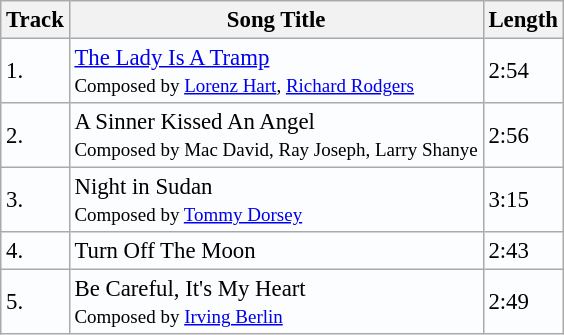<table class="wikitable" style="background:#fcfdff; font-size:95%;">
<tr>
<th>Track</th>
<th>Song Title</th>
<th>Length</th>
</tr>
<tr>
<td>1.</td>
<td><a href='#'>The Lady Is A Tramp</a><br><small>Composed by <a href='#'>Lorenz Hart</a>, <a href='#'>Richard Rodgers</a></small></td>
<td>2:54</td>
</tr>
<tr>
<td>2.</td>
<td>A Sinner Kissed An Angel<br><small>Composed by Mac David, Ray Joseph, Larry Shanye</small></td>
<td>2:56</td>
</tr>
<tr>
<td>3.</td>
<td>Night in Sudan<br><small>Composed by <a href='#'>Tommy Dorsey</a></small></td>
<td>3:15</td>
</tr>
<tr>
<td>4.</td>
<td>Turn Off The Moon</td>
<td>2:43</td>
</tr>
<tr>
<td>5.</td>
<td>Be Careful, It's My Heart<br><small>Composed by <a href='#'>Irving Berlin</a></small></td>
<td>2:49</td>
</tr>
</table>
